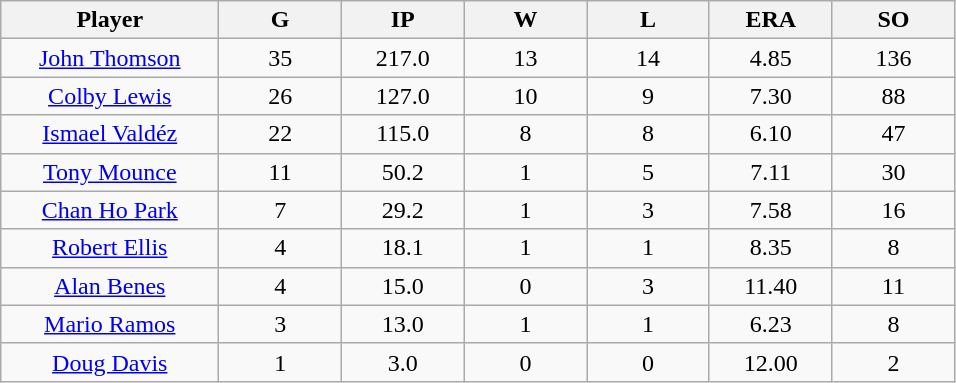<table class="wikitable sortable">
<tr>
<th bgcolor="#DDDDFF" width="16%">Player</th>
<th bgcolor="#DDDDFF" width="9%">G</th>
<th bgcolor="#DDDDFF" width="9%">IP</th>
<th bgcolor="#DDDDFF" width="9%">W</th>
<th bgcolor="#DDDDFF" width="9%">L</th>
<th bgcolor="#DDDDFF" width="9%">ERA</th>
<th bgcolor="#DDDDFF" width="9%">SO</th>
</tr>
<tr align="center">
<td><a href='#'>John Thomson</a></td>
<td>35</td>
<td>217.0</td>
<td>13</td>
<td>14</td>
<td>4.85</td>
<td>136</td>
</tr>
<tr align=center>
<td><a href='#'>Colby Lewis</a></td>
<td>26</td>
<td>127.0</td>
<td>10</td>
<td>9</td>
<td>7.30</td>
<td>88</td>
</tr>
<tr align=center>
<td><a href='#'>Ismael Valdéz</a></td>
<td>22</td>
<td>115.0</td>
<td>8</td>
<td>8</td>
<td>6.10</td>
<td>47</td>
</tr>
<tr align=center>
<td><a href='#'>Tony Mounce</a></td>
<td>11</td>
<td>50.2</td>
<td>1</td>
<td>5</td>
<td>7.11</td>
<td>30</td>
</tr>
<tr align="center">
<td><a href='#'>Chan Ho Park</a></td>
<td>7</td>
<td>29.2</td>
<td>1</td>
<td>3</td>
<td>7.58</td>
<td>16</td>
</tr>
<tr align=center>
<td><a href='#'>Robert Ellis</a></td>
<td>4</td>
<td>18.1</td>
<td>1</td>
<td>1</td>
<td>8.35</td>
<td>8</td>
</tr>
<tr align=center>
<td><a href='#'>Alan Benes</a></td>
<td>4</td>
<td>15.0</td>
<td>0</td>
<td>3</td>
<td>11.40</td>
<td>11</td>
</tr>
<tr align=center>
<td><a href='#'>Mario Ramos</a></td>
<td>3</td>
<td>13.0</td>
<td>1</td>
<td>1</td>
<td>6.23</td>
<td>8</td>
</tr>
<tr align=center>
<td><a href='#'>Doug Davis</a></td>
<td>1</td>
<td>3.0</td>
<td>0</td>
<td>0</td>
<td>12.00</td>
<td>2</td>
</tr>
</table>
